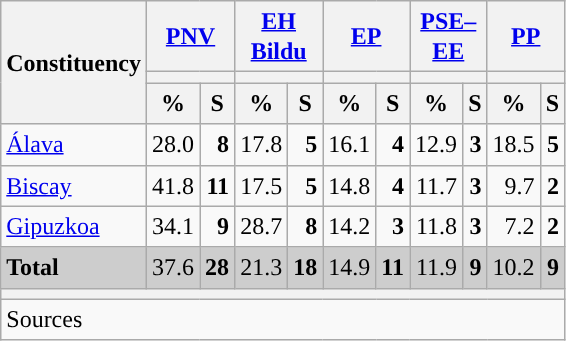<table class="wikitable sortable" style="text-align:right; line-height:20px;">
<tr>
<th rowspan="3">Constituency</th>
<th colspan="2" width="30px" class="unsortable"><a href='#'>PNV</a></th>
<th colspan="2" width="30px" class="unsortable"><a href='#'>EH Bildu</a></th>
<th colspan="2" width="30px" class="unsortable"><a href='#'>EP</a></th>
<th colspan="2" width="30px" class="unsortable"><a href='#'>PSE–EE</a></th>
<th colspan="2" width="30px" class="unsortable"><a href='#'>PP</a></th>
</tr>
<tr>
<th colspan="2" style="background:"></th>
<th colspan="2" style="background:"></th>
<th colspan="2" style="background:"></th>
<th colspan="2" style="background:"></th>
<th colspan="2" style="background:"></th>
</tr>
<tr>
<th data-sort-type="number">%</th>
<th data-sort-type="number">S</th>
<th data-sort-type="number">%</th>
<th data-sort-type="number">S</th>
<th data-sort-type="number">%</th>
<th data-sort-type="number">S</th>
<th data-sort-type="number">%</th>
<th data-sort-type="number">S</th>
<th data-sort-type="number">%</th>
<th data-sort-type="number">S</th>
</tr>
<tr>
<td align="left"><a href='#'>Álava</a></td>
<td style="background:">28.0</td>
<td><strong>8</strong></td>
<td>17.8</td>
<td><strong>5</strong></td>
<td>16.1</td>
<td><strong>4</strong></td>
<td>12.9</td>
<td><strong>3</strong></td>
<td>18.5</td>
<td><strong>5</strong></td>
</tr>
<tr>
<td align="left"><a href='#'>Biscay</a></td>
<td style="background:">41.8</td>
<td><strong>11</strong></td>
<td>17.5</td>
<td><strong>5</strong></td>
<td>14.8</td>
<td><strong>4</strong></td>
<td>11.7</td>
<td><strong>3</strong></td>
<td>9.7</td>
<td><strong>2</strong></td>
</tr>
<tr>
<td align="left"><a href='#'>Gipuzkoa</a></td>
<td style="background:">34.1</td>
<td><strong>9</strong></td>
<td>28.7</td>
<td><strong>8</strong></td>
<td>14.2</td>
<td><strong>3</strong></td>
<td>11.8</td>
<td><strong>3</strong></td>
<td>7.2</td>
<td><strong>2</strong></td>
</tr>
<tr style="background:#CDCDCD;">
<td align="left"><strong>Total</strong></td>
<td style="background:">37.6</td>
<td><strong>28</strong></td>
<td>21.3</td>
<td><strong>18</strong></td>
<td>14.9</td>
<td><strong>11</strong></td>
<td>11.9</td>
<td><strong>9</strong></td>
<td>10.2</td>
<td><strong>9</strong></td>
</tr>
<tr>
<th colspan="11"></th>
</tr>
<tr>
<th style="text-align:left; font-weight:normal; background:#F9F9F9" colspan="11">Sources</th>
</tr>
</table>
